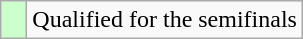<table class=wikitable>
<tr>
<td width=10px bgcolor="#ccffcc"></td>
<td>Qualified for the semifinals</td>
</tr>
</table>
